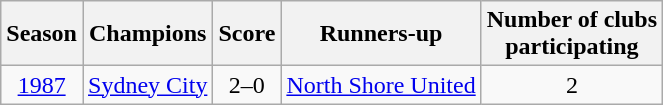<table class="wikitable">
<tr>
<th>Season</th>
<th>Champions</th>
<th>Score</th>
<th>Runners-up</th>
<th>Number of clubs<br>participating</th>
</tr>
<tr>
<td align=center><a href='#'>1987</a></td>
<td align=center><a href='#'>Sydney City</a></td>
<td align=center>2–0</td>
<td align=center> <a href='#'>North Shore United</a></td>
<td align=center>2</td>
</tr>
</table>
